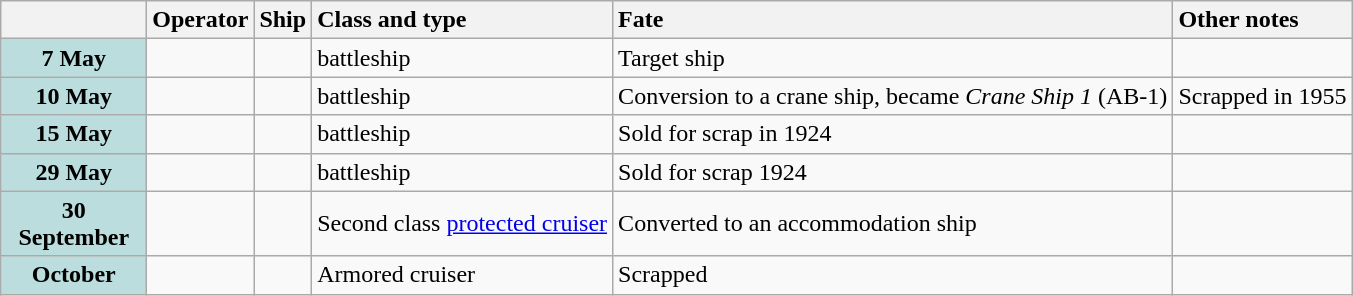<table class="wikitable">
<tr>
<th width="90"></th>
<th style="text-align: left;">Operator</th>
<th style="text-align: left;">Ship</th>
<th style="text-align: left;">Class and type</th>
<th style="text-align: left;">Fate</th>
<th style="text-align: left;">Other notes</th>
</tr>
<tr>
<th style="background: #bbdddd;">7 May</th>
<td></td>
<td></td>
<td> battleship</td>
<td>Target ship</td>
<td></td>
</tr>
<tr>
<th style="background: #bbdddd;">10 May</th>
<td></td>
<td></td>
<td> battleship</td>
<td>Conversion to a crane ship, became <em>Crane Ship 1</em> (AB-1)</td>
<td>Scrapped in 1955</td>
</tr>
<tr>
<th style="background: #bbdddd;">15 May</th>
<td></td>
<td></td>
<td> battleship</td>
<td>Sold for scrap in 1924</td>
<td></td>
</tr>
<tr>
<th style="background: #bbdddd;">29 May</th>
<td></td>
<td></td>
<td> battleship</td>
<td>Sold for scrap 1924</td>
<td></td>
</tr>
<tr>
<th style="background: #bbdddd;">30 September</th>
<td></td>
<td></td>
<td>Second class <a href='#'>protected cruiser</a></td>
<td>Converted to an accommodation ship</td>
<td></td>
</tr>
<tr>
<th style="background: #bbdddd;">October</th>
<td></td>
<td></td>
<td>Armored cruiser</td>
<td>Scrapped</td>
<td></td>
</tr>
</table>
